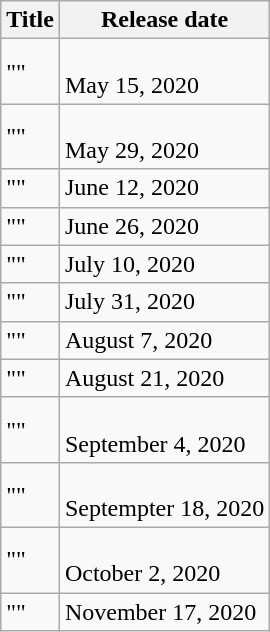<table class="wikitable">
<tr>
<th>Title</th>
<th>Release date</th>
</tr>
<tr>
<td>""</td>
<td><br>May 15, 2020</td>
</tr>
<tr>
<td>""</td>
<td><br>May 29, 2020</td>
</tr>
<tr>
<td>""</td>
<td>June 12, 2020</td>
</tr>
<tr>
<td>""</td>
<td>June 26, 2020</td>
</tr>
<tr>
<td>""</td>
<td>July 10, 2020</td>
</tr>
<tr>
<td>""</td>
<td>July 31, 2020</td>
</tr>
<tr>
<td>""</td>
<td>August 7, 2020</td>
</tr>
<tr>
<td>""</td>
<td>August 21, 2020</td>
</tr>
<tr>
<td>""</td>
<td><br>September 4, 2020</td>
</tr>
<tr>
<td>""</td>
<td><br>Septempter 18, 2020</td>
</tr>
<tr>
<td>""</td>
<td><br>October 2, 2020</td>
</tr>
<tr>
<td>""</td>
<td>November 17, 2020</td>
</tr>
</table>
